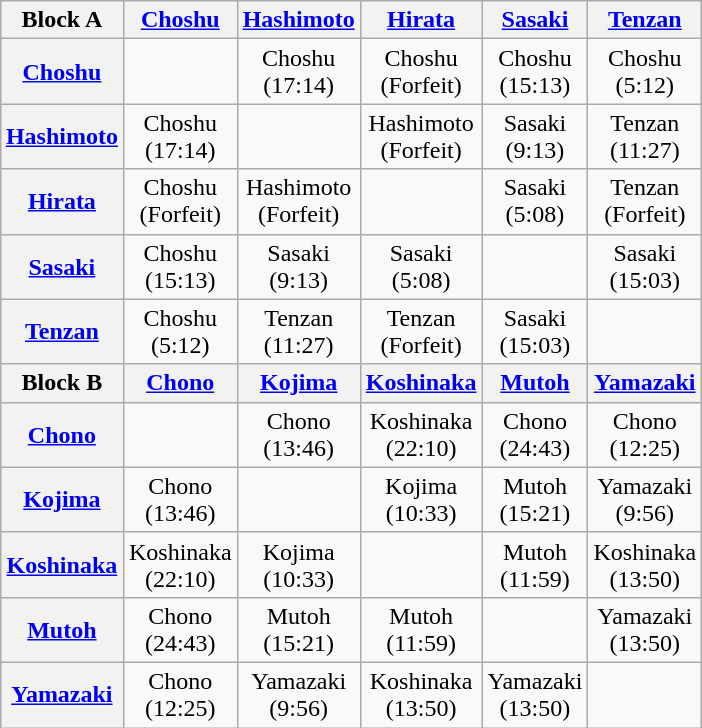<table class="wikitable" style="margin: 1em auto 1em auto">
<tr align="center">
<th>Block A</th>
<th><a href='#'>Choshu</a></th>
<th><a href='#'>Hashimoto</a></th>
<th><a href='#'>Hirata</a></th>
<th><a href='#'>Sasaki</a></th>
<th><a href='#'>Tenzan</a></th>
</tr>
<tr align="center">
<th><a href='#'>Choshu</a></th>
<td></td>
<td>Choshu<br>(17:14)</td>
<td>Choshu<br>(Forfeit)</td>
<td>Choshu<br>(15:13)</td>
<td>Choshu<br>(5:12)</td>
</tr>
<tr align="center">
<th><a href='#'>Hashimoto</a></th>
<td>Choshu<br>(17:14)</td>
<td></td>
<td>Hashimoto<br>(Forfeit)</td>
<td>Sasaki<br>(9:13)</td>
<td>Tenzan<br>(11:27)</td>
</tr>
<tr align="center">
<th><a href='#'>Hirata</a></th>
<td>Choshu<br>(Forfeit)</td>
<td>Hashimoto<br>(Forfeit)</td>
<td></td>
<td>Sasaki<br>(5:08)</td>
<td>Tenzan<br>(Forfeit)</td>
</tr>
<tr align="center">
<th><a href='#'>Sasaki</a></th>
<td>Choshu<br>(15:13)</td>
<td>Sasaki<br>(9:13)</td>
<td>Sasaki<br>(5:08)</td>
<td></td>
<td>Sasaki<br>(15:03)</td>
</tr>
<tr align="center">
<th><a href='#'>Tenzan</a></th>
<td>Choshu<br>(5:12)</td>
<td>Tenzan<br>(11:27)</td>
<td>Tenzan<br>(Forfeit)</td>
<td>Sasaki<br>(15:03)</td>
<td></td>
</tr>
<tr align="center">
<th>Block B</th>
<th><a href='#'>Chono</a></th>
<th><a href='#'>Kojima</a></th>
<th><a href='#'>Koshinaka</a></th>
<th><a href='#'>Mutoh</a></th>
<th><a href='#'>Yamazaki</a></th>
</tr>
<tr align="center">
<th><a href='#'>Chono</a></th>
<td></td>
<td>Chono<br>(13:46)</td>
<td>Koshinaka<br>(22:10)</td>
<td>Chono<br>(24:43)</td>
<td>Chono<br>(12:25)</td>
</tr>
<tr align="center">
<th><a href='#'>Kojima</a></th>
<td>Chono<br>(13:46)</td>
<td></td>
<td>Kojima<br>(10:33)</td>
<td>Mutoh<br>(15:21)</td>
<td>Yamazaki<br>(9:56)</td>
</tr>
<tr align="center">
<th><a href='#'>Koshinaka</a></th>
<td>Koshinaka<br>(22:10)</td>
<td>Kojima<br>(10:33)</td>
<td></td>
<td>Mutoh<br>(11:59)</td>
<td>Koshinaka<br>(13:50)</td>
</tr>
<tr align="center">
<th><a href='#'>Mutoh</a></th>
<td>Chono<br>(24:43)</td>
<td>Mutoh<br>(15:21)</td>
<td>Mutoh<br>(11:59)</td>
<td></td>
<td>Yamazaki<br>(13:50)</td>
</tr>
<tr align="center">
<th><a href='#'>Yamazaki</a></th>
<td>Chono<br>(12:25)</td>
<td>Yamazaki<br>(9:56)</td>
<td>Koshinaka<br>(13:50)</td>
<td>Yamazaki<br>(13:50)</td>
<td></td>
</tr>
</table>
